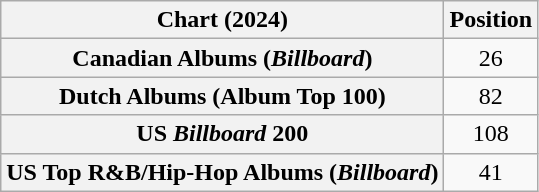<table class="wikitable sortable plainrowheaders" style="text-align:center">
<tr>
<th scope="col">Chart (2024)</th>
<th scope="col">Position</th>
</tr>
<tr>
<th scope="row">Canadian Albums (<em>Billboard</em>)</th>
<td>26</td>
</tr>
<tr>
<th scope="row">Dutch Albums (Album Top 100)</th>
<td>82</td>
</tr>
<tr>
<th scope="row">US <em>Billboard</em> 200</th>
<td>108</td>
</tr>
<tr>
<th scope="row">US Top R&B/Hip-Hop Albums (<em>Billboard</em>)</th>
<td>41</td>
</tr>
</table>
